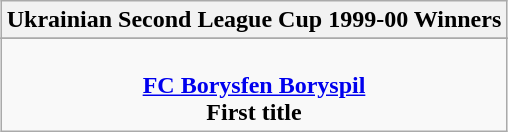<table class="wikitable" style="text-align: center; margin: 0 auto;">
<tr>
<th>Ukrainian Second League Cup 1999-00 Winners</th>
</tr>
<tr>
</tr>
<tr>
<td><br><strong><a href='#'>FC Borysfen Boryspil</a></strong><br><strong>First title</strong></td>
</tr>
</table>
